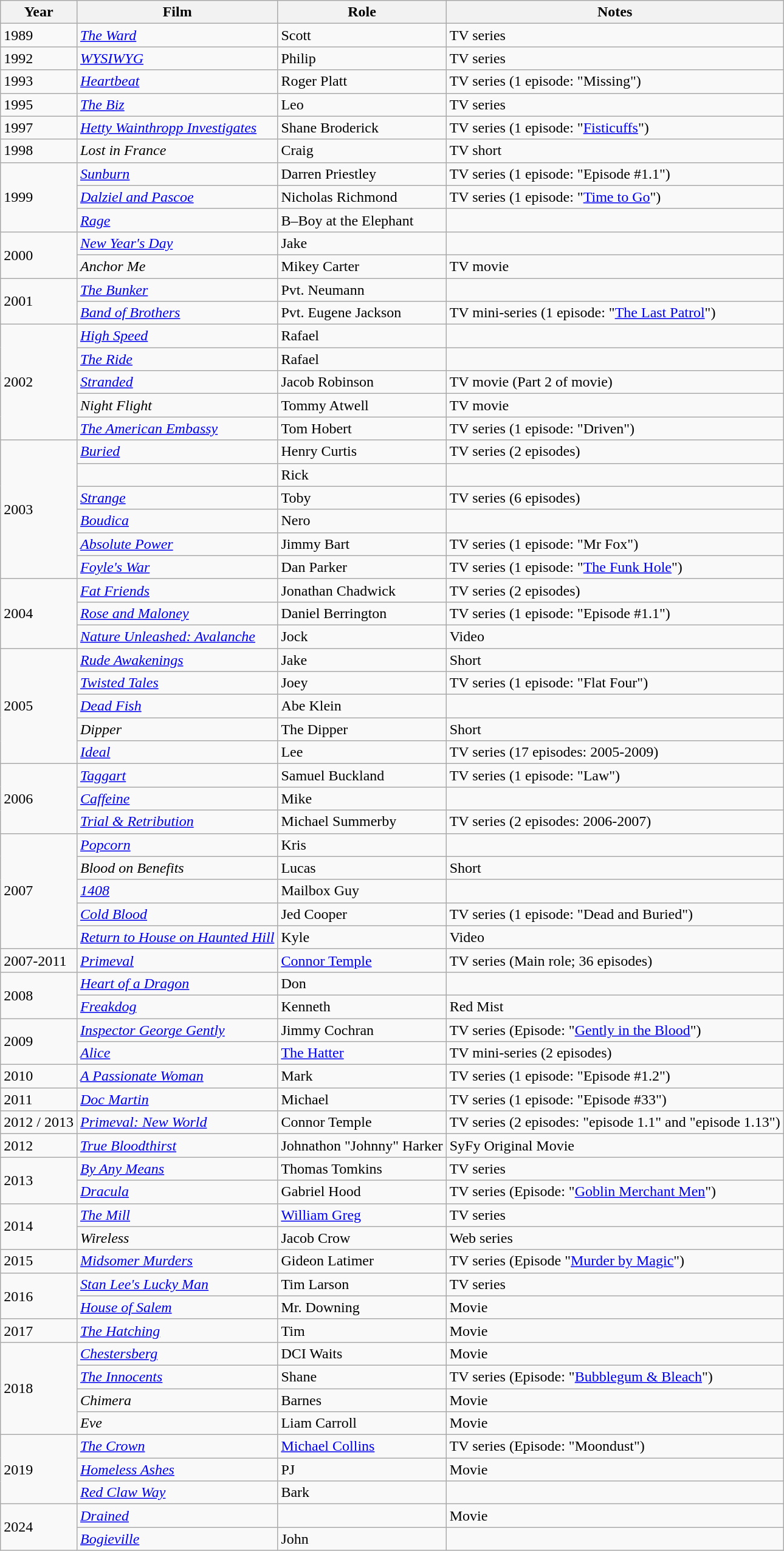<table class="wikitable">
<tr>
<th>Year</th>
<th>Film</th>
<th>Role</th>
<th>Notes</th>
</tr>
<tr>
<td>1989</td>
<td><em><a href='#'>The Ward</a></em></td>
<td>Scott</td>
<td>TV series</td>
</tr>
<tr>
<td>1992</td>
<td><em><a href='#'>WYSIWYG</a></em></td>
<td>Philip</td>
<td>TV series</td>
</tr>
<tr>
<td>1993</td>
<td><em><a href='#'>Heartbeat</a></em></td>
<td>Roger Platt</td>
<td>TV series (1 episode: "Missing")</td>
</tr>
<tr>
<td>1995</td>
<td><em><a href='#'>The Biz</a></em></td>
<td>Leo</td>
<td>TV series</td>
</tr>
<tr>
<td>1997</td>
<td><em><a href='#'>Hetty Wainthropp Investigates</a></em></td>
<td>Shane Broderick</td>
<td>TV series (1 episode: "<a href='#'>Fisticuffs</a>")</td>
</tr>
<tr>
<td>1998</td>
<td><em>Lost in France</em></td>
<td>Craig</td>
<td>TV short</td>
</tr>
<tr>
<td rowspan="3">1999</td>
<td><em><a href='#'>Sunburn</a></em></td>
<td>Darren Priestley</td>
<td>TV series (1 episode: "Episode #1.1")</td>
</tr>
<tr>
<td><em><a href='#'>Dalziel and Pascoe</a></em></td>
<td>Nicholas Richmond</td>
<td>TV series (1 episode: "<a href='#'>Time to Go</a>")</td>
</tr>
<tr>
<td><em><a href='#'>Rage</a></em></td>
<td>B–Boy at the Elephant</td>
<td></td>
</tr>
<tr>
<td rowspan="2">2000</td>
<td><em><a href='#'>New Year's Day</a></em></td>
<td>Jake</td>
<td></td>
</tr>
<tr>
<td><em>Anchor Me</em></td>
<td>Mikey Carter</td>
<td>TV movie</td>
</tr>
<tr>
<td rowspan="2">2001</td>
<td><em><a href='#'>The Bunker</a></em></td>
<td>Pvt. Neumann</td>
<td></td>
</tr>
<tr>
<td><em><a href='#'>Band of Brothers</a></em></td>
<td>Pvt. Eugene Jackson</td>
<td>TV mini-series (1 episode: "<a href='#'>The Last Patrol</a>")</td>
</tr>
<tr>
<td rowspan="5">2002</td>
<td><em><a href='#'>High Speed</a></em></td>
<td>Rafael</td>
<td></td>
</tr>
<tr>
<td><em><a href='#'>The Ride</a></em></td>
<td>Rafael</td>
<td></td>
</tr>
<tr>
<td><em><a href='#'>Stranded</a></em></td>
<td>Jacob Robinson</td>
<td>TV movie (Part 2 of movie)</td>
</tr>
<tr>
<td><em>Night Flight</em></td>
<td>Tommy Atwell</td>
<td>TV movie</td>
</tr>
<tr>
<td><em><a href='#'>The American Embassy</a></em></td>
<td>Tom Hobert</td>
<td>TV series (1 episode: "Driven")</td>
</tr>
<tr>
<td rowspan="6">2003</td>
<td><em><a href='#'>Buried</a></em></td>
<td>Henry Curtis</td>
<td>TV series (2 episodes)</td>
</tr>
<tr>
<td><em></em></td>
<td>Rick</td>
<td></td>
</tr>
<tr>
<td><em><a href='#'>Strange</a></em></td>
<td>Toby</td>
<td>TV series (6 episodes)</td>
</tr>
<tr>
<td><em><a href='#'>Boudica</a></em></td>
<td>Nero</td>
<td></td>
</tr>
<tr>
<td><em><a href='#'>Absolute Power</a></em></td>
<td>Jimmy Bart</td>
<td>TV series (1 episode: "Mr Fox")</td>
</tr>
<tr>
<td><em><a href='#'>Foyle's War</a></em></td>
<td>Dan Parker</td>
<td>TV series (1 episode: "<a href='#'>The Funk Hole</a>")</td>
</tr>
<tr>
<td rowspan="3">2004</td>
<td><em><a href='#'>Fat Friends</a></em></td>
<td>Jonathan Chadwick</td>
<td>TV series (2 episodes)</td>
</tr>
<tr>
<td><em><a href='#'>Rose and Maloney</a></em></td>
<td>Daniel Berrington</td>
<td>TV series (1 episode: "Episode #1.1")</td>
</tr>
<tr>
<td><em><a href='#'>Nature Unleashed: Avalanche</a></em></td>
<td>Jock</td>
<td>Video</td>
</tr>
<tr>
<td rowspan="5">2005</td>
<td><em><a href='#'>Rude Awakenings</a></em></td>
<td>Jake</td>
<td>Short</td>
</tr>
<tr>
<td><em><a href='#'>Twisted Tales</a></em></td>
<td>Joey</td>
<td>TV series (1 episode: "Flat Four")</td>
</tr>
<tr>
<td><em><a href='#'>Dead Fish</a></em></td>
<td>Abe Klein</td>
<td></td>
</tr>
<tr>
<td><em>Dipper</em></td>
<td>The Dipper</td>
<td>Short</td>
</tr>
<tr>
<td><em><a href='#'>Ideal</a></em></td>
<td>Lee</td>
<td>TV series (17 episodes: 2005-2009)</td>
</tr>
<tr>
<td rowspan="3">2006</td>
<td><em><a href='#'>Taggart</a></em></td>
<td>Samuel Buckland</td>
<td>TV series (1 episode: "Law")</td>
</tr>
<tr>
<td><em><a href='#'>Caffeine</a></em></td>
<td>Mike</td>
<td></td>
</tr>
<tr>
<td><em><a href='#'>Trial & Retribution</a></em></td>
<td>Michael Summerby</td>
<td>TV series (2 episodes: 2006-2007)</td>
</tr>
<tr>
<td rowspan="5">2007</td>
<td><em><a href='#'>Popcorn</a></em></td>
<td>Kris</td>
<td></td>
</tr>
<tr>
<td><em>Blood on Benefits</em></td>
<td>Lucas</td>
<td>Short</td>
</tr>
<tr>
<td><em><a href='#'>1408</a></em></td>
<td>Mailbox Guy</td>
<td></td>
</tr>
<tr>
<td><em><a href='#'>Cold Blood</a></em></td>
<td>Jed Cooper</td>
<td>TV series (1 episode: "Dead and Buried")</td>
</tr>
<tr>
<td><em><a href='#'>Return to House on Haunted Hill</a></em></td>
<td>Kyle</td>
<td>Video</td>
</tr>
<tr>
<td>2007-2011</td>
<td><em><a href='#'>Primeval</a></em></td>
<td><a href='#'>Connor Temple</a></td>
<td>TV series (Main role; 36 episodes)</td>
</tr>
<tr>
<td rowspan="2">2008</td>
<td><em><a href='#'>Heart of a Dragon</a></em></td>
<td>Don</td>
<td></td>
</tr>
<tr>
<td><em><a href='#'>Freakdog</a></em></td>
<td>Kenneth</td>
<td>Red Mist</td>
</tr>
<tr>
<td rowspan="2">2009</td>
<td><em><a href='#'>Inspector George Gently</a></em></td>
<td>Jimmy Cochran</td>
<td>TV series (Episode: "<a href='#'>Gently in the Blood</a>")</td>
</tr>
<tr>
<td><em><a href='#'>Alice</a></em></td>
<td><a href='#'>The Hatter</a></td>
<td>TV mini-series (2 episodes)</td>
</tr>
<tr>
<td>2010</td>
<td><em><a href='#'>A Passionate Woman</a></em></td>
<td>Mark</td>
<td>TV series (1 episode: "Episode #1.2")</td>
</tr>
<tr>
<td>2011</td>
<td><em><a href='#'>Doc Martin</a></em></td>
<td>Michael</td>
<td>TV series (1 episode: "Episode #33")</td>
</tr>
<tr>
<td>2012 / 2013</td>
<td><em><a href='#'>Primeval: New World</a></em></td>
<td>Connor Temple</td>
<td>TV series (2 episodes: "episode 1.1" and "episode 1.13")</td>
</tr>
<tr>
<td>2012</td>
<td><em><a href='#'>True Bloodthirst</a></em></td>
<td>Johnathon "Johnny" Harker</td>
<td>SyFy Original Movie</td>
</tr>
<tr>
<td rowspan="2">2013</td>
<td><em><a href='#'>By Any Means</a></em></td>
<td>Thomas Tomkins</td>
<td>TV series</td>
</tr>
<tr>
<td><em><a href='#'>Dracula</a></em></td>
<td>Gabriel Hood</td>
<td>TV series (Episode: "<a href='#'>Goblin Merchant Men</a>")</td>
</tr>
<tr>
<td rowspan="2">2014</td>
<td><em><a href='#'>The Mill</a></em></td>
<td><a href='#'>William Greg</a></td>
<td>TV series</td>
</tr>
<tr>
<td><em>Wireless</em></td>
<td>Jacob Crow</td>
<td>Web series</td>
</tr>
<tr>
<td>2015</td>
<td><em><a href='#'>Midsomer Murders</a></em></td>
<td>Gideon Latimer</td>
<td>TV series (Episode "<a href='#'>Murder by Magic</a>")</td>
</tr>
<tr>
<td rowspan="2">2016</td>
<td><em><a href='#'>Stan Lee's Lucky Man</a></em></td>
<td>Tim Larson</td>
<td>TV series</td>
</tr>
<tr>
<td><em><a href='#'>House of Salem</a></em></td>
<td>Mr. Downing</td>
<td>Movie</td>
</tr>
<tr>
<td>2017</td>
<td><em><a href='#'>The Hatching</a></em></td>
<td>Tim</td>
<td>Movie</td>
</tr>
<tr>
<td rowspan="4">2018</td>
<td><em><a href='#'>Chestersberg</a></em></td>
<td>DCI Waits</td>
<td>Movie</td>
</tr>
<tr>
<td><em><a href='#'>The Innocents</a></em></td>
<td>Shane</td>
<td>TV series (Episode: "<a href='#'>Bubblegum & Bleach</a>")</td>
</tr>
<tr>
<td><em>Chimera</em></td>
<td>Barnes</td>
<td>Movie</td>
</tr>
<tr>
<td><em>Eve</em></td>
<td>Liam Carroll</td>
<td>Movie</td>
</tr>
<tr>
<td rowspan="3">2019</td>
<td><em><a href='#'>The Crown</a></em></td>
<td><a href='#'>Michael Collins</a></td>
<td>TV series (Episode: "Moondust")</td>
</tr>
<tr>
<td><em><a href='#'>Homeless Ashes</a></em></td>
<td>PJ</td>
<td>Movie</td>
</tr>
<tr>
<td><em><a href='#'>Red Claw Way</a></em></td>
<td>Bark</td>
<td></td>
</tr>
<tr>
<td rowspan=2>2024</td>
<td><em><a href='#'>Drained</a></em></td>
<td></td>
<td>Movie</td>
</tr>
<tr>
<td><em><a href='#'>Bogieville</a></em></td>
<td>John</td>
<td></td>
</tr>
</table>
